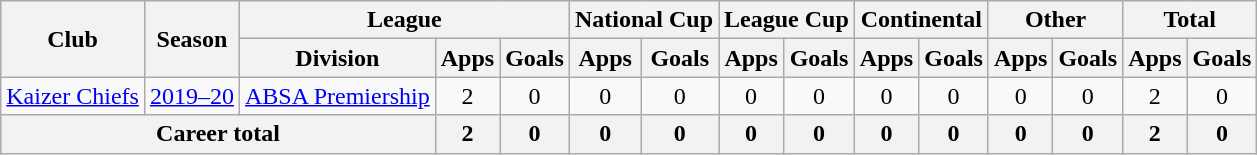<table class="wikitable" style="text-align: center">
<tr>
<th rowspan="2">Club</th>
<th rowspan="2">Season</th>
<th colspan="3">League</th>
<th colspan="2">National Cup</th>
<th colspan="2">League Cup</th>
<th colspan="2">Continental</th>
<th colspan="2">Other</th>
<th colspan="2">Total</th>
</tr>
<tr>
<th>Division</th>
<th>Apps</th>
<th>Goals</th>
<th>Apps</th>
<th>Goals</th>
<th>Apps</th>
<th>Goals</th>
<th>Apps</th>
<th>Goals</th>
<th>Apps</th>
<th>Goals</th>
<th>Apps</th>
<th>Goals</th>
</tr>
<tr>
<td><a href='#'>Kaizer Chiefs</a></td>
<td><a href='#'>2019–20</a></td>
<td><a href='#'>ABSA Premiership</a></td>
<td>2</td>
<td>0</td>
<td>0</td>
<td>0</td>
<td>0</td>
<td>0</td>
<td>0</td>
<td>0</td>
<td>0</td>
<td>0</td>
<td>2</td>
<td>0</td>
</tr>
<tr>
<th colspan=3>Career total</th>
<th>2</th>
<th>0</th>
<th>0</th>
<th>0</th>
<th>0</th>
<th>0</th>
<th>0</th>
<th>0</th>
<th>0</th>
<th>0</th>
<th>2</th>
<th>0</th>
</tr>
</table>
